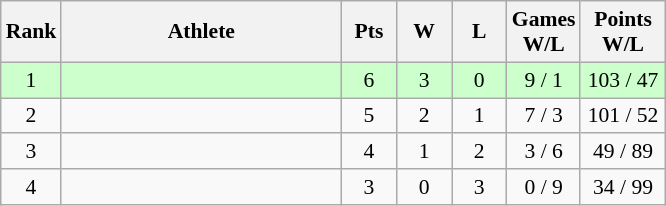<table class="wikitable" style="text-align: center; font-size:90% ">
<tr>
<th width="20">Rank</th>
<th width="180">Athlete</th>
<th width="30">Pts</th>
<th width="30">W</th>
<th width="30">L</th>
<th width="40">Games<br>W/L</th>
<th width="50">Points<br>W/L</th>
</tr>
<tr bgcolor=#ccffcc>
<td>1</td>
<td align=left></td>
<td>6</td>
<td>3</td>
<td>0</td>
<td>9 / 1</td>
<td>103 / 47</td>
</tr>
<tr>
<td>2</td>
<td align=left></td>
<td>5</td>
<td>2</td>
<td>1</td>
<td>7 / 3</td>
<td>101 / 52</td>
</tr>
<tr>
<td>3</td>
<td align=left></td>
<td>4</td>
<td>1</td>
<td>2</td>
<td>3 / 6</td>
<td>49 / 89</td>
</tr>
<tr>
<td>4</td>
<td align=left></td>
<td>3</td>
<td>0</td>
<td>3</td>
<td>0 / 9</td>
<td>34 / 99</td>
</tr>
</table>
